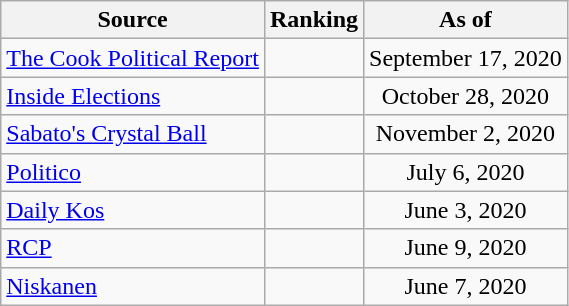<table class="wikitable" style="text-align:center">
<tr>
<th>Source</th>
<th>Ranking</th>
<th>As of</th>
</tr>
<tr>
<td align=left><a href='#'>The Cook Political Report</a></td>
<td></td>
<td>September 17, 2020</td>
</tr>
<tr>
<td align=left><a href='#'>Inside Elections</a></td>
<td></td>
<td>October 28, 2020</td>
</tr>
<tr>
<td align=left><a href='#'>Sabato's Crystal Ball</a></td>
<td></td>
<td>November 2, 2020</td>
</tr>
<tr>
<td align="left"><a href='#'>Politico</a></td>
<td></td>
<td>July 6, 2020</td>
</tr>
<tr>
<td align="left"><a href='#'>Daily Kos</a></td>
<td></td>
<td>June 3, 2020</td>
</tr>
<tr>
<td align="left"><a href='#'>RCP</a></td>
<td></td>
<td>June 9, 2020</td>
</tr>
<tr>
<td align="left"><a href='#'>Niskanen</a></td>
<td></td>
<td>June 7, 2020</td>
</tr>
</table>
